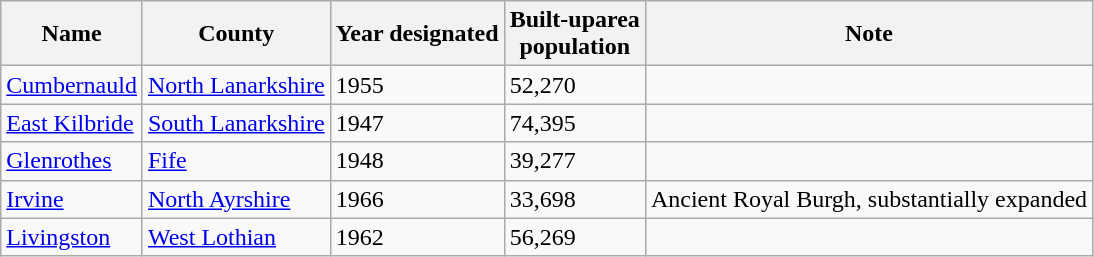<table class="wikitable sortable">
<tr>
<th>Name</th>
<th>County</th>
<th>Year designated</th>
<th>Built‑uparea <br>population</th>
<th>Note</th>
</tr>
<tr>
<td><a href='#'>Cumbernauld</a></td>
<td><a href='#'>North Lanarkshire</a></td>
<td>1955</td>
<td>52,270</td>
<td></td>
</tr>
<tr>
<td><a href='#'>East Kilbride</a></td>
<td><a href='#'>South Lanarkshire</a></td>
<td>1947</td>
<td>74,395</td>
<td></td>
</tr>
<tr>
<td><a href='#'>Glenrothes</a></td>
<td><a href='#'>Fife</a></td>
<td>1948</td>
<td>39,277</td>
<td></td>
</tr>
<tr>
<td><a href='#'>Irvine</a></td>
<td><a href='#'>North Ayrshire</a></td>
<td>1966</td>
<td>33,698</td>
<td>Ancient Royal Burgh, substantially expanded</td>
</tr>
<tr>
<td><a href='#'>Livingston</a></td>
<td><a href='#'>West Lothian</a></td>
<td>1962</td>
<td>56,269</td>
<td></td>
</tr>
</table>
